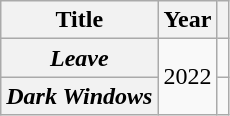<table class="wikitable plainrowheaders" style="text-align:center;">
<tr>
<th scope="col">Title</th>
<th scope="col">Year</th>
<th scope="col" class="unsortable"></th>
</tr>
<tr>
<th scope="row"><em>Leave</em></th>
<td rowspan="2">2022</td>
<td></td>
</tr>
<tr>
<th scope="row"><em>Dark Windows</em></th>
<td></td>
</tr>
</table>
